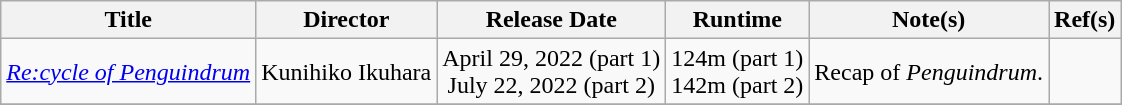<table class="wikitable sortable" style="text-align:center; margin=auto; ">
<tr>
<th scope="col">Title</th>
<th scope="col">Director</th>
<th scope="col">Release Date</th>
<th scope="col">Runtime</th>
<th scope="col" class="unsortable">Note(s)</th>
<th scope="col" class="unsortable">Ref(s)</th>
</tr>
<tr>
<td><em><a href='#'>Re:cycle of Penguindrum</a></em></td>
<td>Kunihiko Ikuhara</td>
<td>April 29, 2022 (part 1)<br>July 22, 2022 (part 2)</td>
<td>124m (part 1)<br>142m (part 2)</td>
<td style="text-align:left;">Recap of <em>Penguindrum</em>.</td>
<td></td>
</tr>
<tr>
</tr>
</table>
